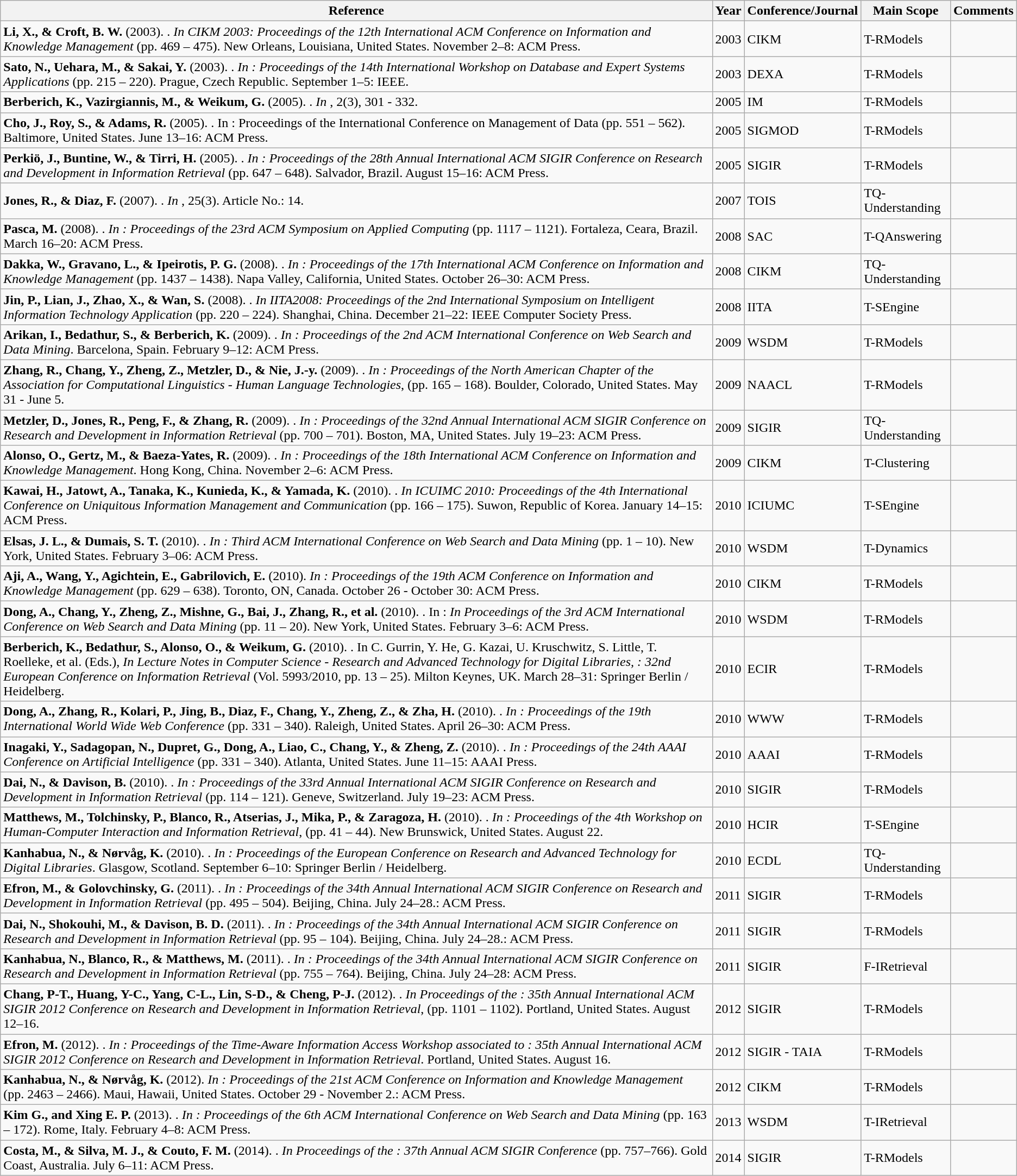<table class="wikitable sortable">
<tr>
<th>Reference</th>
<th>Year</th>
<th>Conference/Journal</th>
<th>Main Scope</th>
<th>Comments</th>
</tr>
<tr>
<td><strong>Li, X., & Croft, B. W.</strong> (2003). . <em>In CIKM 2003: Proceedings of the 12th International ACM Conference on Information and Knowledge Management</em> (pp. 469 – 475). New Orleans, Louisiana, United States. November 2–8: ACM Press.</td>
<td>2003</td>
<td>CIKM</td>
<td>T-RModels</td>
<td></td>
</tr>
<tr>
<td><strong>Sato, N., Uehara, M., & Sakai, Y.</strong> (2003). . <em>In : Proceedings of the 14th International Workshop on Database and Expert Systems Applications</em> (pp. 215 – 220). Prague, Czech Republic. September 1–5: IEEE.</td>
<td>2003</td>
<td>DEXA</td>
<td>T-RModels</td>
<td></td>
</tr>
<tr>
<td><strong>Berberich, K., Vazirgiannis, M., & Weikum, G.</strong> (2005). . <em>In </em>, 2(3), 301 - 332.</td>
<td>2005</td>
<td>IM</td>
<td>T-RModels</td>
<td></td>
</tr>
<tr>
<td><strong>Cho, J., Roy, S., & Adams, R.</strong> (2005). . In : Proceedings of the International Conference on Management of Data (pp. 551 – 562). Baltimore, United States. June 13–16: ACM Press.</td>
<td>2005</td>
<td>SIGMOD</td>
<td>T-RModels</td>
<td></td>
</tr>
<tr>
<td><strong>Perkiö, J., Buntine, W., & Tirri, H.</strong> (2005). . <em>In : Proceedings of the 28th Annual International ACM SIGIR Conference on Research and Development in Information Retrieval</em> (pp. 647 – 648). Salvador, Brazil. August 15–16: ACM Press.</td>
<td>2005</td>
<td>SIGIR</td>
<td>T-RModels</td>
<td></td>
</tr>
<tr>
<td><strong>Jones, R., & Diaz, F.</strong> (2007). . <em>In </em>, 25(3). Article No.: 14.</td>
<td>2007</td>
<td>TOIS</td>
<td>TQ-Understanding</td>
<td></td>
</tr>
<tr>
<td><strong>Pasca, M.</strong> (2008). . <em>In : Proceedings of the 23rd ACM Symposium on Applied Computing</em> (pp. 1117 – 1121). Fortaleza, Ceara, Brazil. March 16–20: ACM Press.</td>
<td>2008</td>
<td>SAC</td>
<td>T-QAnswering</td>
<td></td>
</tr>
<tr>
<td><strong>Dakka, W., Gravano, L., & Ipeirotis, P. G.</strong> (2008). . <em>In : Proceedings of the 17th International ACM Conference on Information and Knowledge Management</em> (pp. 1437 – 1438). Napa Valley, California, United States. October 26–30: ACM Press.</td>
<td>2008</td>
<td>CIKM</td>
<td>TQ-Understanding</td>
<td></td>
</tr>
<tr>
<td><strong>Jin, P., Lian, J., Zhao, X., & Wan, S.</strong> (2008). . <em>In IITA2008: Proceedings of the 2nd International Symposium on Intelligent Information Technology Application</em> (pp. 220 – 224). Shanghai, China. December 21–22: IEEE Computer Society Press.</td>
<td>2008</td>
<td>IITA</td>
<td>T-SEngine</td>
<td></td>
</tr>
<tr>
<td><strong>Arikan, I., Bedathur, S., & Berberich, K.</strong> (2009). . <em>In : Proceedings of the 2nd ACM International Conference on Web Search and Data Mining</em>. Barcelona, Spain. February 9–12: ACM Press.</td>
<td>2009</td>
<td>WSDM</td>
<td>T-RModels</td>
<td></td>
</tr>
<tr>
<td><strong>Zhang, R., Chang, Y., Zheng, Z., Metzler, D., & Nie, J.-y.</strong> (2009). . <em>In : Proceedings of the North American Chapter of the Association for Computational Linguistics - Human Language Technologies</em>, (pp. 165 – 168). Boulder, Colorado, United States. May 31 - June 5.</td>
<td>2009</td>
<td>NAACL</td>
<td>T-RModels</td>
<td></td>
</tr>
<tr>
<td><strong>Metzler, D., Jones, R., Peng, F., & Zhang, R.</strong> (2009). . <em>In : Proceedings of the 32nd Annual International ACM SIGIR Conference on Research and Development in Information Retrieval</em> (pp. 700 – 701). Boston, MA, United States. July 19–23: ACM Press.</td>
<td>2009</td>
<td>SIGIR</td>
<td>TQ-Understanding</td>
<td></td>
</tr>
<tr>
<td><strong>Alonso, O., Gertz, M., & Baeza-Yates, R.</strong> (2009). . <em>In : Proceedings of the 18th International ACM Conference on Information and Knowledge Management</em>. Hong Kong, China. November 2–6: ACM Press.</td>
<td>2009</td>
<td>CIKM</td>
<td>T-Clustering</td>
<td></td>
</tr>
<tr>
<td><strong>Kawai, H., Jatowt, A., Tanaka, K., Kunieda, K., & Yamada, K.</strong> (2010). . <em>In ICUIMC 2010: Proceedings of the 4th International Conference on Uniquitous Information Management and Communication</em> (pp. 166 – 175). Suwon, Republic of Korea. January 14–15: ACM Press.</td>
<td>2010</td>
<td>ICIUMC</td>
<td>T-SEngine</td>
<td></td>
</tr>
<tr>
<td><strong>Elsas, J. L., & Dumais, S. T.</strong> (2010). . <em>In : Third ACM International Conference on Web Search and Data Mining</em> (pp. 1 – 10). New York, United States. February 3–06: ACM Press.</td>
<td>2010</td>
<td>WSDM</td>
<td>T-Dynamics</td>
<td></td>
</tr>
<tr>
<td><strong>Aji, A., Wang, Y., Agichtein, E., Gabrilovich, E.</strong> (2010).  <em>In : Proceedings of the 19th ACM Conference on Information and Knowledge Management</em> (pp. 629 – 638). Toronto, ON, Canada. October 26 - October 30: ACM Press.</td>
<td>2010</td>
<td>CIKM</td>
<td>T-RModels</td>
<td></td>
</tr>
<tr>
<td><strong>Dong, A., Chang, Y., Zheng, Z., Mishne, G., Bai, J., Zhang, R., et al.</strong> (2010). . In : <em>In Proceedings of the 3rd ACM International Conference on Web Search and Data Mining</em> (pp. 11 – 20). New York, United States. February 3–6: ACM Press.</td>
<td>2010</td>
<td>WSDM</td>
<td>T-RModels</td>
<td></td>
</tr>
<tr>
<td><strong>Berberich, K., Bedathur, S., Alonso, O., & Weikum, G.</strong> (2010). . In C. Gurrin, Y. He, G. Kazai, U. Kruschwitz, S. Little, T. Roelleke, et al. (Eds.), <em>In Lecture Notes in Computer Science - Research and Advanced Technology for Digital Libraries, : 32nd European Conference on Information Retrieval</em> (Vol. 5993/2010, pp. 13 – 25). Milton Keynes, UK. March 28–31: Springer Berlin / Heidelberg.</td>
<td>2010</td>
<td>ECIR</td>
<td>T-RModels</td>
<td></td>
</tr>
<tr>
<td><strong>Dong, A., Zhang, R., Kolari, P., Jing, B., Diaz, F., Chang, Y., Zheng, Z., & Zha, H.</strong> (2010). . <em>In : Proceedings of the 19th International World Wide Web Conference</em> (pp. 331 – 340). Raleigh, United States. April 26–30: ACM Press.</td>
<td>2010</td>
<td>WWW</td>
<td>T-RModels</td>
<td></td>
</tr>
<tr>
<td><strong>Inagaki, Y., Sadagopan, N., Dupret, G., Dong, A., Liao, C., Chang, Y., & Zheng, Z.</strong> (2010). . <em>In : Proceedings of the 24th AAAI Conference on Artificial Intelligence</em> (pp. 331 – 340). Atlanta, United States. June 11–15: AAAI Press.</td>
<td>2010</td>
<td>AAAI</td>
<td>T-RModels</td>
<td></td>
</tr>
<tr>
<td><strong>Dai, N., & Davison, B.</strong> (2010). . <em>In : Proceedings of the 33rd Annual International ACM SIGIR Conference on Research and Development in Information Retrieval</em> (pp. 114 – 121). Geneve, Switzerland. July 19–23: ACM Press.</td>
<td>2010</td>
<td>SIGIR</td>
<td>T-RModels</td>
<td></td>
</tr>
<tr>
<td><strong>Matthews, M., Tolchinsky, P., Blanco, R., Atserias, J., Mika, P., & Zaragoza, H.</strong> (2010). . <em>In : Proceedings of the 4th Workshop on Human-Computer Interaction and Information Retrieval</em>, (pp. 41 – 44). New Brunswick, United States. August 22.</td>
<td>2010</td>
<td>HCIR</td>
<td>T-SEngine</td>
<td></td>
</tr>
<tr>
<td><strong>Kanhabua, N., & Nørvåg, K.</strong> (2010). . <em>In : Proceedings of the European Conference on Research and Advanced Technology for Digital Libraries</em>. Glasgow, Scotland. September 6–10: Springer Berlin / Heidelberg.</td>
<td>2010</td>
<td>ECDL</td>
<td>TQ-Understanding</td>
<td></td>
</tr>
<tr>
<td><strong>Efron, M., & Golovchinsky, G.</strong> (2011). . <em>In : Proceedings of the 34th Annual International ACM SIGIR Conference on Research and Development in Information Retrieval</em> (pp. 495 – 504). Beijing, China. July 24–28.: ACM Press.</td>
<td>2011</td>
<td>SIGIR</td>
<td>T-RModels</td>
<td></td>
</tr>
<tr>
<td><strong>Dai, N., Shokouhi, M., & Davison, B. D.</strong> (2011). . <em>In : Proceedings of the 34th Annual International ACM SIGIR Conference on Research and Development in Information Retrieval</em> (pp. 95 – 104). Beijing, China. July 24–28.: ACM Press.</td>
<td>2011</td>
<td>SIGIR</td>
<td>T-RModels</td>
<td></td>
</tr>
<tr>
<td><strong>Kanhabua, N., Blanco, R., & Matthews, M.</strong> (2011). . <em>In : Proceedings of the 34th Annual International ACM SIGIR Conference on Research and Development in Information Retrieval</em> (pp. 755 – 764). Beijing, China. July 24–28: ACM Press.</td>
<td>2011</td>
<td>SIGIR</td>
<td>F-IRetrieval</td>
<td></td>
</tr>
<tr>
<td><strong>Chang, P-T., Huang, Y-C., Yang, C-L., Lin, S-D., & Cheng, P-J.</strong> (2012). . <em>In Proceedings of the : 35th Annual International ACM SIGIR 2012 Conference on Research and Development in Information Retrieval</em>, (pp. 1101 – 1102). Portland, United States. August 12–16.</td>
<td>2012</td>
<td>SIGIR</td>
<td>T-RModels</td>
<td></td>
</tr>
<tr>
<td><strong>Efron, M.</strong> (2012). . <em>In : Proceedings of the Time-Aware Information Access Workshop associated to : 35th Annual International ACM SIGIR 2012 Conference on Research and Development in Information Retrieval</em>. Portland, United States. August 16.</td>
<td>2012</td>
<td>SIGIR - TAIA</td>
<td>T-RModels</td>
<td></td>
</tr>
<tr>
<td><strong>Kanhabua, N., & Nørvåg, K.</strong> (2012).  <em>In : Proceedings of the 21st ACM Conference on Information and Knowledge Management</em> (pp. 2463 – 2466). Maui, Hawaii, United States. October 29 - November 2.: ACM Press.</td>
<td>2012</td>
<td>CIKM</td>
<td>T-RModels</td>
<td></td>
</tr>
<tr>
<td><strong>Kim G., and Xing E. P.</strong> (2013). . <em>In : Proceedings of the 6th ACM International Conference on Web Search and Data Mining</em> (pp. 163 – 172). Rome, Italy. February 4–8: ACM Press.</td>
<td>2013</td>
<td>WSDM</td>
<td>T-IRetrieval</td>
<td></td>
</tr>
<tr>
<td><strong>Costa, M., & Silva, M. J., & Couto, F. M.</strong> (2014). . <em>In Proceedings of the : 37th Annual ACM SIGIR Conference</em> (pp. 757–766). Gold Coast, Australia. July 6–11: ACM Press.</td>
<td>2014</td>
<td>SIGIR</td>
<td>T-RModels</td>
<td></td>
</tr>
</table>
